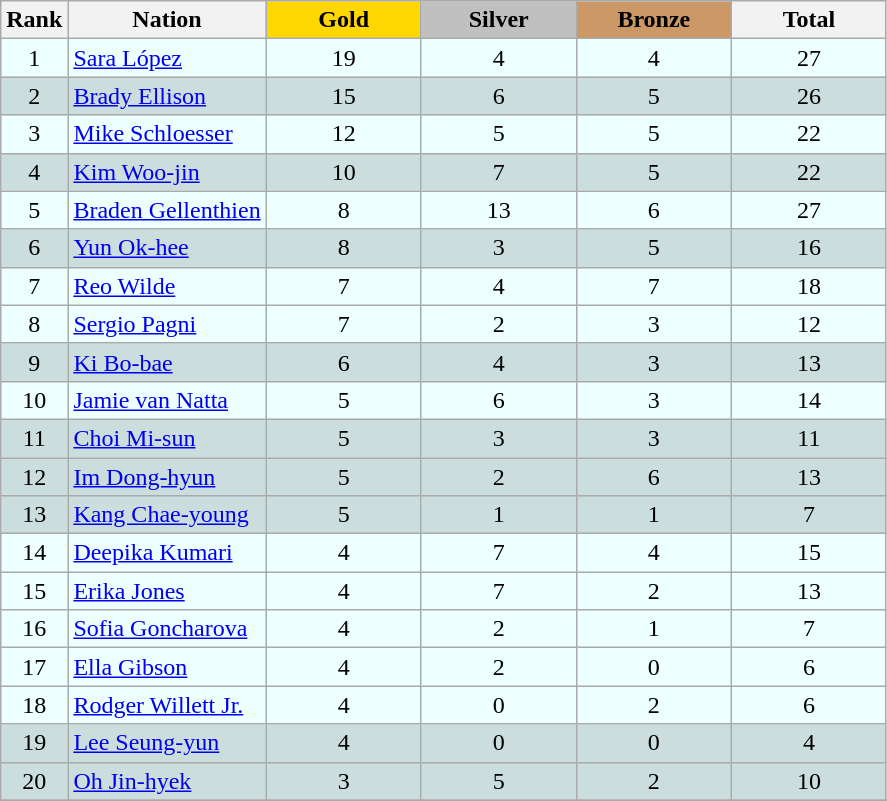<table class="wikitable sortable plainrowheaders" style="text-align: center">
<tr>
<th>Rank</th>
<th>Nation</th>
<th style="background-color:gold; width:6em;">Gold</th>
<th style="background-color:silver; width:6em;">Silver</th>
<th style="background-color:#cc9966; width:6em;">Bronze</th>
<th style="width:6em;">Total</th>
</tr>
<tr style="background:#eff;">
<td>1</td>
<td align=left> <a href='#'>Sara López</a></td>
<td>19</td>
<td>4</td>
<td>4</td>
<td>27</td>
</tr>
<tr style="background:#cdd;">
<td>2</td>
<td align=left> <a href='#'>Brady Ellison</a></td>
<td>15</td>
<td>6</td>
<td>5</td>
<td>26</td>
</tr>
<tr style="background:#eff;">
<td>3</td>
<td align=left> <a href='#'>Mike Schloesser</a></td>
<td>12</td>
<td>5</td>
<td>5</td>
<td>22</td>
</tr>
<tr style="background:#cdd;">
<td>4</td>
<td align=left> <a href='#'>Kim Woo-jin</a></td>
<td>10</td>
<td>7</td>
<td>5</td>
<td>22</td>
</tr>
<tr style="background:#eff;">
<td>5</td>
<td align=left> <a href='#'>Braden Gellenthien</a></td>
<td>8</td>
<td>13</td>
<td>6</td>
<td>27</td>
</tr>
<tr style="background:#cdd;">
<td>6</td>
<td align=left> <a href='#'>Yun Ok-hee</a></td>
<td>8</td>
<td>3</td>
<td>5</td>
<td>16</td>
</tr>
<tr style="background:#eff;">
<td>7</td>
<td align=left> <a href='#'>Reo Wilde</a></td>
<td>7</td>
<td>4</td>
<td>7</td>
<td>18</td>
</tr>
<tr style="background:#eff;">
<td>8</td>
<td align=left> <a href='#'>Sergio Pagni</a></td>
<td>7</td>
<td>2</td>
<td>3</td>
<td>12</td>
</tr>
<tr style="background:#cdd;">
<td>9</td>
<td align=left> <a href='#'>Ki Bo-bae</a></td>
<td>6</td>
<td>4</td>
<td>3</td>
<td>13</td>
</tr>
<tr style="background:#eff;">
<td>10</td>
<td align=left> <a href='#'>Jamie van Natta</a></td>
<td>5</td>
<td>6</td>
<td>3</td>
<td>14</td>
</tr>
<tr style="background:#cdd;">
<td>11</td>
<td align=left> <a href='#'>Choi Mi-sun</a></td>
<td>5</td>
<td>3</td>
<td>3</td>
<td>11</td>
</tr>
<tr style="background:#cdd;">
<td>12</td>
<td align=left> <a href='#'>Im Dong-hyun</a></td>
<td>5</td>
<td>2</td>
<td>6</td>
<td>13</td>
</tr>
<tr style="background:#cdd;">
<td>13</td>
<td align=left> <a href='#'>Kang Chae-young</a></td>
<td>5</td>
<td>1</td>
<td>1</td>
<td>7</td>
</tr>
<tr style="background:#eff;">
<td>14</td>
<td align=left> <a href='#'>Deepika Kumari</a></td>
<td>4</td>
<td>7</td>
<td>4</td>
<td>15</td>
</tr>
<tr style="background:#eff;">
<td>15</td>
<td align=left> <a href='#'>Erika Jones</a></td>
<td>4</td>
<td>7</td>
<td>2</td>
<td>13</td>
</tr>
<tr style="background:#eff;">
<td>16</td>
<td align=left> <a href='#'>Sofia Goncharova</a></td>
<td>4</td>
<td>2</td>
<td>1</td>
<td>7</td>
</tr>
<tr style="background:#eff;">
<td>17</td>
<td align=left> <a href='#'>Ella Gibson</a></td>
<td>4</td>
<td>2</td>
<td>0</td>
<td>6</td>
</tr>
<tr style="background:#eff;">
<td>18</td>
<td align=left> <a href='#'>Rodger Willett Jr.</a></td>
<td>4</td>
<td>0</td>
<td>2</td>
<td>6</td>
</tr>
<tr style="background:#cdd;">
<td>19</td>
<td align=left> <a href='#'>Lee Seung-yun</a></td>
<td>4</td>
<td>0</td>
<td>0</td>
<td>4</td>
</tr>
<tr style="background:#cdd;">
<td>20</td>
<td align=left> <a href='#'>Oh Jin-hyek</a></td>
<td>3</td>
<td>5</td>
<td>2</td>
<td>10</td>
</tr>
<tr>
</tr>
<tr style="background:#eff;">
</tr>
</table>
